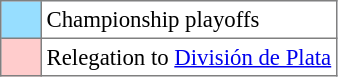<table bgcolor="#f7f8ff" cellpadding="3" cellspacing="0" border="1" style="font-size: 95%; border: gray solid 1px; border-collapse: collapse;text-align:center;">
<tr>
<td style="background: #97DEFF;" width="20"></td>
<td bgcolor="#ffffff" align=left>Championship playoffs</td>
</tr>
<tr>
<td style="background: #FFCCCC" width="20"></td>
<td bgcolor="#ffffff" align=left>Relegation to <a href='#'>División de Plata</a></td>
</tr>
</table>
